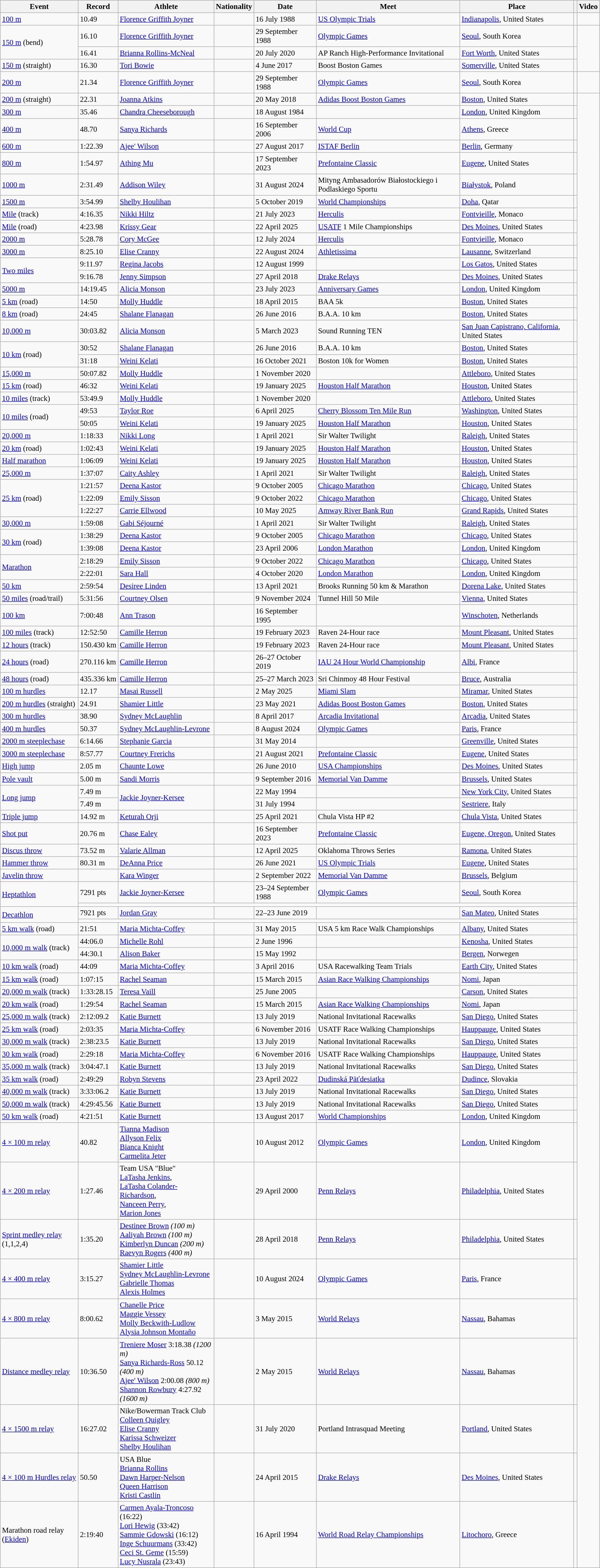<table class="wikitable" style="font-size: 95%; width: 95%;">
<tr>
<th>Event</th>
<th>Record</th>
<th>Athlete</th>
<th>Nationality</th>
<th>Date</th>
<th>Meet</th>
<th>Place</th>
<th></th>
<th>Video</th>
</tr>
<tr>
<td><a href='#'>100 m</a></td>
<td>10.49 </td>
<td><a href='#'>Florence Griffith Joyner</a></td>
<td></td>
<td>16 July 1988</td>
<td><a href='#'>US Olympic Trials</a></td>
<td><a href='#'>Indianapolis</a>, United States</td>
<td></td>
<td></td>
</tr>
<tr>
<td rowspan=2><a href='#'>150 m</a> (bend)</td>
<td>16.10 </td>
<td><a href='#'>Florence Griffith Joyner</a></td>
<td></td>
<td>29 September 1988</td>
<td><a href='#'>Olympic Games</a></td>
<td><a href='#'>Seoul</a>, South Korea</td>
<td></td>
</tr>
<tr>
<td>16.41 </td>
<td><a href='#'>Brianna Rollins-McNeal</a></td>
<td></td>
<td>20 July 2020</td>
<td>AP Ranch High-Performance Invitational</td>
<td><a href='#'>Fort Worth</a>, United States</td>
<td></td>
</tr>
<tr>
<td><a href='#'>150 m</a> (straight)</td>
<td>16.30 </td>
<td><a href='#'>Tori Bowie</a></td>
<td></td>
<td>4 June 2017</td>
<td>Boost Boston Games</td>
<td><a href='#'>Somerville</a>, United States</td>
<td></td>
</tr>
<tr>
<td><a href='#'>200 m</a></td>
<td>21.34 </td>
<td><a href='#'>Florence Griffith Joyner</a></td>
<td></td>
<td>29 September 1988</td>
<td><a href='#'>Olympic Games</a></td>
<td><a href='#'>Seoul</a>, South Korea</td>
<td></td>
<td></td>
</tr>
<tr>
<td><a href='#'>200 m</a> (straight)</td>
<td>22.31 </td>
<td><a href='#'>Joanna Atkins</a></td>
<td></td>
<td>20 May 2018</td>
<td><a href='#'>Adidas Boost Boston Games</a></td>
<td><a href='#'>Boston</a>, United States</td>
<td></td>
</tr>
<tr>
<td><a href='#'>300 m</a></td>
<td>35.46</td>
<td><a href='#'>Chandra Cheeseborough</a></td>
<td></td>
<td>18 August 1984</td>
<td></td>
<td><a href='#'>London</a>, United Kingdom</td>
<td></td>
</tr>
<tr>
<td><a href='#'>400 m</a></td>
<td>48.70</td>
<td><a href='#'>Sanya Richards</a></td>
<td></td>
<td>16 September 2006</td>
<td><a href='#'>World Cup</a></td>
<td><a href='#'>Athens</a>, Greece</td>
<td></td>
</tr>
<tr>
<td><a href='#'>600 m</a></td>
<td>1:22.39</td>
<td><a href='#'>Ajee' Wilson</a></td>
<td></td>
<td>27 August 2017</td>
<td><a href='#'>ISTAF Berlin</a></td>
<td><a href='#'>Berlin</a>, Germany</td>
<td></td>
</tr>
<tr>
<td><a href='#'>800 m</a></td>
<td>1:54.97</td>
<td><a href='#'>Athing Mu</a></td>
<td></td>
<td>17 September 2023</td>
<td><a href='#'>Prefontaine Classic</a></td>
<td><a href='#'>Eugene</a>, United States</td>
<td></td>
</tr>
<tr>
<td><a href='#'>1000 m</a></td>
<td>2:31.49</td>
<td><a href='#'>Addison Wiley</a></td>
<td></td>
<td>31 August 2024</td>
<td>Mityng Ambasadorów Białostockiego i Podlaskiego Sportu</td>
<td><a href='#'>Białystok</a>, Poland</td>
<td></td>
</tr>
<tr>
<td><a href='#'>1500 m</a></td>
<td>3:54.99</td>
<td><a href='#'>Shelby Houlihan</a></td>
<td></td>
<td>5 October 2019</td>
<td><a href='#'>World Championships</a></td>
<td><a href='#'>Doha</a>, Qatar</td>
<td></td>
</tr>
<tr>
<td><a href='#'>Mile</a> (track)</td>
<td>4:16.35</td>
<td><a href='#'>Nikki Hiltz</a></td>
<td></td>
<td>21 July 2023</td>
<td><a href='#'>Herculis</a></td>
<td><a href='#'>Fontvieille</a>, Monaco</td>
<td></td>
</tr>
<tr>
<td><a href='#'>Mile</a> (road)</td>
<td>4:23.98 </td>
<td><a href='#'>Krissy Gear</a></td>
<td></td>
<td>22 April 2025</td>
<td><a href='#'>USATF</a> 1 Mile Championships</td>
<td><a href='#'>Des Moines</a>, United States</td>
<td></td>
</tr>
<tr>
<td><a href='#'>2000 m</a></td>
<td>5:28.78</td>
<td><a href='#'>Cory McGee</a></td>
<td></td>
<td>12 July 2024</td>
<td><a href='#'>Herculis</a></td>
<td><a href='#'>Fontvieille</a>, Monaco</td>
<td></td>
</tr>
<tr>
<td><a href='#'>3000 m</a></td>
<td>8:25.10</td>
<td><a href='#'>Elise Cranny</a></td>
<td></td>
<td>22 August 2024</td>
<td><a href='#'>Athletissima</a></td>
<td><a href='#'>Lausanne</a>, Switzerland</td>
<td></td>
</tr>
<tr>
<td rowspan=2><a href='#'>Two miles</a></td>
<td>9:11.97 </td>
<td><a href='#'>Regina Jacobs</a></td>
<td></td>
<td>12 August 1999</td>
<td></td>
<td><a href='#'>Los Gatos</a>, United States</td>
<td></td>
</tr>
<tr>
<td>9:16.78</td>
<td><a href='#'>Jenny Simpson</a></td>
<td></td>
<td>27 April 2018</td>
<td><a href='#'>Drake Relays</a></td>
<td><a href='#'>Des Moines</a>, United States</td>
<td></td>
</tr>
<tr>
<td><a href='#'>5000 m</a></td>
<td>14:19.45</td>
<td><a href='#'>Alicia Monson</a></td>
<td></td>
<td>23 July 2023</td>
<td><a href='#'>Anniversary Games</a></td>
<td><a href='#'>London</a>, United Kingdom</td>
<td></td>
</tr>
<tr>
<td><a href='#'>5 km</a> (road)</td>
<td>14:50</td>
<td><a href='#'>Molly Huddle</a></td>
<td></td>
<td>18 April 2015</td>
<td>BAA 5k</td>
<td><a href='#'>Boston</a>, United States</td>
<td></td>
</tr>
<tr>
<td><a href='#'>8 km</a> (road)</td>
<td>24:45</td>
<td><a href='#'>Shalane Flanagan</a></td>
<td></td>
<td>26 June 2016</td>
<td>B.A.A. 10 km</td>
<td><a href='#'>Boston</a>, United States</td>
<td></td>
</tr>
<tr>
<td><a href='#'>10,000 m</a></td>
<td>30:03.82</td>
<td><a href='#'>Alicia Monson</a></td>
<td></td>
<td>5 March 2023</td>
<td>Sound Running TEN</td>
<td><a href='#'>San Juan Capistrano, California</a>, United States</td>
<td></td>
</tr>
<tr>
<td rowspan=2><a href='#'>10 km</a> (road)</td>
<td>30:52 </td>
<td><a href='#'>Shalane Flanagan</a></td>
<td></td>
<td>26 June 2016</td>
<td>B.A.A. 10 km</td>
<td><a href='#'>Boston</a>, United States</td>
<td></td>
</tr>
<tr>
<td>31:18 </td>
<td><a href='#'>Weini Kelati</a></td>
<td></td>
<td>16 October 2021</td>
<td>Boston 10k for Women</td>
<td><a href='#'>Boston</a>, United States</td>
<td></td>
</tr>
<tr>
<td><a href='#'>15,000 m</a></td>
<td>50:07.82</td>
<td><a href='#'>Molly Huddle</a></td>
<td></td>
<td>1 November 2020</td>
<td></td>
<td><a href='#'>Attleboro</a>, United States</td>
<td></td>
</tr>
<tr>
<td><a href='#'>15 km</a> (road)</td>
<td>46:32 </td>
<td><a href='#'>Weini Kelati</a></td>
<td></td>
<td>19 January 2025</td>
<td><a href='#'>Houston Half Marathon</a></td>
<td><a href='#'>Houston</a>, United States</td>
<td></td>
</tr>
<tr>
<td><a href='#'>10 miles</a> (track)</td>
<td>53:49.9</td>
<td><a href='#'>Molly Huddle</a></td>
<td></td>
<td>1 November 2020</td>
<td></td>
<td><a href='#'>Attleboro</a>, United States</td>
<td></td>
</tr>
<tr>
<td rowspan=2><a href='#'>10 miles</a> (road)</td>
<td>49:53 </td>
<td><a href='#'>Taylor Roe</a></td>
<td></td>
<td>6 April 2025</td>
<td><a href='#'>Cherry Blossom Ten Mile Run</a></td>
<td><a href='#'>Washington</a>, United States</td>
<td></td>
</tr>
<tr>
<td>50:05 </td>
<td><a href='#'>Weini Kelati</a></td>
<td></td>
<td>19 January 2025</td>
<td><a href='#'>Houston Half Marathon</a></td>
<td><a href='#'>Houston</a>, United States</td>
<td></td>
</tr>
<tr>
<td><a href='#'>20,000 m</a></td>
<td>1:18:33</td>
<td><a href='#'>Nikki Long</a></td>
<td></td>
<td>1 April 2021</td>
<td>Sir Walter Twilight</td>
<td><a href='#'>Raleigh</a>, United States</td>
<td></td>
</tr>
<tr>
<td><a href='#'>20 km</a> (road)</td>
<td>1:02:43 </td>
<td><a href='#'>Weini Kelati</a></td>
<td></td>
<td>19 January 2025</td>
<td><a href='#'>Houston Half Marathon</a></td>
<td><a href='#'>Houston</a>, United States</td>
<td></td>
</tr>
<tr>
<td><a href='#'>Half marathon</a></td>
<td>1:06:09 </td>
<td><a href='#'>Weini Kelati</a></td>
<td></td>
<td>19 January 2025</td>
<td><a href='#'>Houston Half Marathon</a></td>
<td><a href='#'>Houston</a>, United States</td>
<td></td>
</tr>
<tr>
<td><a href='#'>25,000 m</a></td>
<td>1:37:07</td>
<td><a href='#'>Caity Ashley</a></td>
<td></td>
<td>1 April 2021</td>
<td>Sir Walter Twilight</td>
<td><a href='#'>Raleigh</a>, United States</td>
<td></td>
</tr>
<tr>
<td rowspan=3><a href='#'>25 km</a> (road)</td>
<td>1:21:57 </td>
<td><a href='#'>Deena Kastor</a></td>
<td></td>
<td>9 October 2005</td>
<td><a href='#'>Chicago Marathon</a></td>
<td><a href='#'>Chicago</a>, United States</td>
<td></td>
</tr>
<tr>
<td>1:22:09 </td>
<td><a href='#'>Emily Sisson</a></td>
<td></td>
<td>9 October 2022</td>
<td><a href='#'>Chicago Marathon</a></td>
<td><a href='#'>Chicago</a>, United States</td>
<td></td>
</tr>
<tr>
<td>1:22:27 </td>
<td><a href='#'>Carrie Ellwood</a></td>
<td></td>
<td>10 May 2025</td>
<td><a href='#'>Amway River Bank Run</a></td>
<td><a href='#'>Grand Rapids</a>, United States</td>
<td></td>
</tr>
<tr>
<td><a href='#'>30,000 m</a></td>
<td>1:59:08</td>
<td><a href='#'>Gabi Séjourné</a></td>
<td></td>
<td>1 April 2021</td>
<td>Sir Walter Twilight</td>
<td><a href='#'>Raleigh</a>, United States</td>
<td></td>
</tr>
<tr>
<td rowspan=2><a href='#'>30 km</a> (road)</td>
<td>1:38:29 </td>
<td><a href='#'>Deena Kastor</a></td>
<td></td>
<td>9 October 2005</td>
<td><a href='#'>Chicago Marathon</a></td>
<td><a href='#'>Chicago</a>, United States</td>
<td></td>
</tr>
<tr>
<td>1:39:08</td>
<td><a href='#'>Deena Kastor</a></td>
<td></td>
<td>23 April 2006</td>
<td><a href='#'>London Marathon</a></td>
<td><a href='#'>London</a>, United Kingdom</td>
<td></td>
</tr>
<tr>
<td rowspan=2><a href='#'>Marathon</a></td>
<td>2:18:29 </td>
<td><a href='#'>Emily Sisson</a></td>
<td></td>
<td>9 October 2022</td>
<td><a href='#'>Chicago Marathon</a></td>
<td><a href='#'>Chicago</a>, United States</td>
<td></td>
</tr>
<tr>
<td>2:22:01 </td>
<td><a href='#'>Sara Hall</a></td>
<td></td>
<td>4 October 2020</td>
<td><a href='#'>London Marathon</a></td>
<td><a href='#'>London</a>, United Kingdom</td>
<td></td>
</tr>
<tr>
<td><a href='#'>50 km</a></td>
<td>2:59:54 </td>
<td><a href='#'>Desiree Linden</a></td>
<td></td>
<td>13 April 2021</td>
<td>Brooks Running 50 km & Marathon</td>
<td><a href='#'>Dorena Lake</a>, United States</td>
<td></td>
</tr>
<tr>
<td><a href='#'>50 miles</a> (road/trail)</td>
<td>5:31:56</td>
<td><a href='#'>Courtney Olsen</a></td>
<td></td>
<td>9 November 2024</td>
<td>Tunnel Hill 50 Mile</td>
<td><a href='#'>Vienna</a>, United States</td>
<td></td>
</tr>
<tr>
<td><a href='#'>100 km</a></td>
<td>7:00:48</td>
<td><a href='#'>Ann Trason</a></td>
<td></td>
<td>16 September 1995</td>
<td></td>
<td><a href='#'>Winschoten</a>, Netherlands</td>
<td></td>
</tr>
<tr>
<td><a href='#'>100 miles</a> (track)</td>
<td>12:52:50</td>
<td><a href='#'>Camille Herron</a></td>
<td></td>
<td>19 February 2023</td>
<td>Raven 24-Hour race</td>
<td><a href='#'>Mount Pleasant</a>, United States</td>
<td></td>
</tr>
<tr>
<td><a href='#'>12 hours</a> (track)</td>
<td>150.430 km</td>
<td><a href='#'>Camille Herron</a></td>
<td></td>
<td>19 February 2023</td>
<td>Raven 24-Hour race</td>
<td><a href='#'>Mount Pleasant</a>, United States</td>
<td></td>
</tr>
<tr>
<td><a href='#'>24 hours</a> (road)</td>
<td>270.116 km</td>
<td><a href='#'>Camille Herron</a></td>
<td></td>
<td>26–27 October 2019</td>
<td><a href='#'>IAU 24 Hour World Championship</a></td>
<td><a href='#'>Albi</a>, France</td>
<td></td>
</tr>
<tr>
<td><a href='#'>48 hours</a> (road)</td>
<td>435.336 km</td>
<td><a href='#'>Camille Herron</a></td>
<td></td>
<td>25–27 March 2023</td>
<td>Sri Chinmoy 48 Hour Festival</td>
<td><a href='#'>Bruce</a>, Australia</td>
<td></td>
</tr>
<tr>
<td><a href='#'>100 m hurdles</a></td>
<td>12.17 </td>
<td><a href='#'>Masai Russell</a></td>
<td></td>
<td>2 May 2025</td>
<td><a href='#'>Miami Slam</a></td>
<td><a href='#'>Miramar</a>, United States</td>
<td></td>
</tr>
<tr>
<td><a href='#'>200 m hurdles</a> (straight)</td>
<td>24.91 </td>
<td><a href='#'>Shamier Little</a></td>
<td></td>
<td>23 May 2021</td>
<td><a href='#'>Adidas Boost Boston Games</a></td>
<td><a href='#'>Boston</a>, United States</td>
<td></td>
</tr>
<tr>
<td><a href='#'>300 m hurdles</a></td>
<td>38.90</td>
<td><a href='#'>Sydney McLaughlin</a></td>
<td></td>
<td>8 April 2017</td>
<td><a href='#'>Arcadia Invitational</a></td>
<td><a href='#'>Arcadia</a>, United States</td>
<td></td>
</tr>
<tr>
<td><a href='#'>400 m hurdles</a></td>
<td>50.37</td>
<td><a href='#'>Sydney McLaughlin-Levrone</a></td>
<td></td>
<td>8 August 2024</td>
<td><a href='#'>Olympic Games</a></td>
<td><a href='#'>Paris</a>, France</td>
<td></td>
</tr>
<tr>
<td><a href='#'>2000 m steeplechase</a></td>
<td>6:14.66</td>
<td><a href='#'>Stephanie Garcia</a></td>
<td></td>
<td>31 May 2014</td>
<td></td>
<td><a href='#'>Greenville</a>, United States</td>
<td></td>
</tr>
<tr>
<td><a href='#'>3000 m steeplechase</a></td>
<td>8:57.77</td>
<td><a href='#'>Courtney Frerichs</a></td>
<td></td>
<td>21 August 2021</td>
<td><a href='#'>Prefontaine Classic</a></td>
<td><a href='#'>Eugene</a>, United States</td>
<td></td>
</tr>
<tr>
<td><a href='#'>High jump</a></td>
<td>2.05 m</td>
<td><a href='#'>Chaunte Lowe</a></td>
<td></td>
<td>26 June 2010</td>
<td><a href='#'>USA Championships</a></td>
<td><a href='#'>Des Moines</a>, United States</td>
<td></td>
</tr>
<tr>
<td><a href='#'>Pole vault</a></td>
<td>5.00 m</td>
<td><a href='#'>Sandi Morris</a></td>
<td></td>
<td>9 September 2016</td>
<td><a href='#'>Memorial Van Damme</a></td>
<td><a href='#'>Brussels</a>, United States</td>
<td></td>
</tr>
<tr>
<td rowspan=2><a href='#'>Long jump</a></td>
<td>7.49 m </td>
<td rowspan=2><a href='#'>Jackie Joyner-Kersee</a></td>
<td rowspan=2></td>
<td>22 May 1994</td>
<td></td>
<td><a href='#'>New York City</a>, United States</td>
<td></td>
</tr>
<tr>
<td>7.49 m  </td>
<td>31 July 1994</td>
<td></td>
<td><a href='#'>Sestriere</a>, Italy</td>
<td></td>
</tr>
<tr>
<td><a href='#'>Triple jump</a></td>
<td>14.92 m </td>
<td><a href='#'>Keturah Orji</a></td>
<td></td>
<td>25 April 2021</td>
<td>Chula Vista HP #2</td>
<td><a href='#'>Chula Vista</a>, United States</td>
<td></td>
</tr>
<tr>
<td><a href='#'>Shot put</a></td>
<td>20.76 m</td>
<td><a href='#'>Chase Ealey</a></td>
<td></td>
<td>16 September 2023</td>
<td><a href='#'>Prefontaine Classic</a></td>
<td><a href='#'>Eugene, Oregon</a>, United States</td>
<td></td>
</tr>
<tr>
<td><a href='#'>Discus throw</a></td>
<td>73.52 m</td>
<td><a href='#'>Valarie Allman</a></td>
<td></td>
<td>12 April 2025</td>
<td>Oklahoma Throws Series</td>
<td><a href='#'>Ramona</a>, United States</td>
<td></td>
</tr>
<tr>
<td><a href='#'>Hammer throw</a></td>
<td>80.31 m</td>
<td><a href='#'>DeAnna Price</a></td>
<td></td>
<td>26 June 2021</td>
<td><a href='#'>US Olympic Trials</a></td>
<td><a href='#'>Eugene</a>, United States</td>
<td></td>
</tr>
<tr>
<td><a href='#'>Javelin throw</a></td>
<td></td>
<td><a href='#'>Kara Winger</a></td>
<td></td>
<td>2 September 2022</td>
<td><a href='#'>Memorial Van Damme</a></td>
<td><a href='#'>Brussels</a>, Belgium</td>
<td></td>
</tr>
<tr>
<td rowspan=2><a href='#'>Heptathlon</a></td>
<td>7291 pts</td>
<td><a href='#'>Jackie Joyner-Kersee</a></td>
<td></td>
<td>23–24 September 1988</td>
<td><a href='#'>Olympic Games</a></td>
<td><a href='#'>Seoul</a>, South Korea</td>
<td></td>
</tr>
<tr>
<td colspan=6></td>
<td></td>
</tr>
<tr>
<td rowspan=2><a href='#'>Decathlon</a></td>
<td>7921 pts</td>
<td><a href='#'>Jordan Gray</a></td>
<td></td>
<td>22–23 June 2019</td>
<td></td>
<td><a href='#'>San Mateo</a>, United States</td>
<td></td>
</tr>
<tr>
<td colspan=6></td>
<td></td>
</tr>
<tr>
<td><a href='#'>5 km walk</a> (road)</td>
<td>21:51</td>
<td><a href='#'>Maria Michta-Coffey</a></td>
<td></td>
<td>31 May 2015</td>
<td>USA 5 km Race Walk Championships</td>
<td><a href='#'>Albany</a>, United States</td>
<td></td>
</tr>
<tr>
<td rowspan=2><a href='#'>10,000 m walk</a> (track)</td>
<td>44:06.0 </td>
<td><a href='#'>Michelle Rohl</a></td>
<td></td>
<td>2 June 1996</td>
<td></td>
<td><a href='#'>Kenosha</a>, United States</td>
<td></td>
</tr>
<tr>
<td>44:30.1</td>
<td><a href='#'>Alison Baker</a></td>
<td></td>
<td>15 May 1992</td>
<td></td>
<td><a href='#'>Bergen</a>, Norwegen</td>
<td></td>
</tr>
<tr>
<td><a href='#'>10 km walk</a> (road)</td>
<td>44:09</td>
<td><a href='#'>Maria Michta-Coffey</a></td>
<td></td>
<td>3 April 2016</td>
<td>USA Racewalking Team Trials</td>
<td><a href='#'>Earth City</a>, United States</td>
<td></td>
</tr>
<tr>
<td><a href='#'>15 km walk</a> (road)</td>
<td>1:07:15</td>
<td><a href='#'>Rachel Seaman</a></td>
<td></td>
<td>15 March 2015</td>
<td><a href='#'>Asian Race Walking Championships</a></td>
<td><a href='#'>Nomi</a>, Japan</td>
<td></td>
</tr>
<tr>
<td><a href='#'>20,000 m walk</a> (track)</td>
<td>1:33:28.15</td>
<td><a href='#'>Teresa Vaill</a></td>
<td></td>
<td>25 June 2005</td>
<td></td>
<td><a href='#'>Carson</a>, United States</td>
<td></td>
</tr>
<tr>
<td><a href='#'>20 km walk</a> (road)</td>
<td>1:29:54</td>
<td><a href='#'>Rachel Seaman</a></td>
<td></td>
<td>15 March 2015</td>
<td><a href='#'>Asian Race Walking Championships</a></td>
<td><a href='#'>Nomi</a>, Japan</td>
<td></td>
</tr>
<tr>
<td><a href='#'>25,000 m walk</a> (track)</td>
<td>2:12:09.2</td>
<td><a href='#'>Katie Burnett</a></td>
<td></td>
<td>13 July 2019</td>
<td>National Invitational Racewalks</td>
<td><a href='#'>San Diego</a>, United States</td>
<td></td>
</tr>
<tr>
<td><a href='#'>25 km walk</a> (road)</td>
<td>2:03:35</td>
<td><a href='#'>Maria Michta-Coffey</a></td>
<td></td>
<td>6 November 2016</td>
<td>USATF Race Walking Championships</td>
<td><a href='#'>Hauppauge</a>, United States</td>
<td></td>
</tr>
<tr>
<td><a href='#'>30,000 m walk</a> (track)</td>
<td>2:38:23.5</td>
<td><a href='#'>Katie Burnett</a></td>
<td></td>
<td>13 July 2019</td>
<td>National Invitational Racewalks</td>
<td><a href='#'>San Diego</a>, United States</td>
<td></td>
</tr>
<tr>
<td><a href='#'>30 km walk</a> (road)</td>
<td>2:29:18</td>
<td><a href='#'>Maria Michta-Coffey</a></td>
<td></td>
<td>6 November 2016</td>
<td>USATF Race Walking Championships</td>
<td><a href='#'>Hauppauge</a>, United States</td>
<td></td>
</tr>
<tr>
<td><a href='#'>35,000 m walk</a> (track)</td>
<td>3:04:47.1</td>
<td><a href='#'>Katie Burnett</a></td>
<td></td>
<td>13 July 2019</td>
<td>National Invitational Racewalks</td>
<td><a href='#'>San Diego</a>, United States</td>
<td></td>
</tr>
<tr>
<td><a href='#'>35 km walk</a> (road)</td>
<td>2:49:29</td>
<td><a href='#'>Robyn Stevens</a></td>
<td></td>
<td>23 April 2022</td>
<td><a href='#'>Dudinská Päťdesiatka</a></td>
<td><a href='#'>Dudince</a>, Slovakia</td>
<td></td>
</tr>
<tr>
<td><a href='#'>40,000 m walk</a> (track)</td>
<td>3:33:06.2</td>
<td><a href='#'>Katie Burnett</a></td>
<td></td>
<td>13 July 2019</td>
<td>National Invitational Racewalks</td>
<td><a href='#'>San Diego</a>, United States</td>
<td></td>
</tr>
<tr>
<td><a href='#'>50,000 m walk</a> (track)</td>
<td>4:29:45.56</td>
<td><a href='#'>Katie Burnett</a></td>
<td></td>
<td>13 July 2019</td>
<td>National Invitational Racewalks</td>
<td><a href='#'>San Diego</a>, United States</td>
<td></td>
</tr>
<tr>
<td><a href='#'>50 km walk</a> (road)</td>
<td>4:21:51</td>
<td><a href='#'>Katie Burnett</a></td>
<td></td>
<td>13 August 2017</td>
<td><a href='#'>World Championships</a></td>
<td><a href='#'>London</a>, United Kingdom</td>
<td></td>
</tr>
<tr>
<td><a href='#'>4 × 100 m relay</a></td>
<td>40.82</td>
<td><a href='#'>Tianna Madison</a><br><a href='#'>Allyson Felix</a><br><a href='#'>Bianca Knight</a><br><a href='#'>Carmelita Jeter</a></td>
<td></td>
<td>10 August 2012</td>
<td><a href='#'>Olympic Games</a></td>
<td><a href='#'>London</a>, United Kingdom</td>
<td></td>
</tr>
<tr>
<td><a href='#'>4 × 200 m relay</a></td>
<td>1:27.46</td>
<td>Team USA "Blue"<br><a href='#'>LaTasha Jenkins</a>,<br><a href='#'>LaTasha Colander-Richardson</a>,<br><a href='#'>Nanceen Perry</a>,<br><a href='#'>Marion Jones</a></td>
<td></td>
<td>29 April 2000</td>
<td><a href='#'>Penn Relays</a></td>
<td><a href='#'>Philadelphia</a>, United States</td>
<td></td>
</tr>
<tr>
<td><a href='#'>Sprint medley relay</a> (1,1,2,4)</td>
<td>1:35.20</td>
<td><a href='#'>Destinee Brown</a> <em>(100 m)</em><br><a href='#'>Aaliyah Brown</a> <em>(100 m)</em><br><a href='#'>Kimberlyn Duncan</a> <em>(200 m)</em><br><a href='#'>Raevyn Rogers</a> <em>(400 m)</em></td>
<td></td>
<td>28 April 2018</td>
<td><a href='#'>Penn Relays</a></td>
<td><a href='#'>Philadelphia</a>, United States</td>
<td></td>
</tr>
<tr>
<td><a href='#'>4 × 400 m relay</a></td>
<td>3:15.27</td>
<td><a href='#'>Shamier Little</a><br><a href='#'>Sydney McLaughlin-Levrone</a><br><a href='#'>Gabrielle Thomas</a><br><a href='#'>Alexis Holmes</a></td>
<td></td>
<td>10 August 2024</td>
<td><a href='#'>Olympic Games</a></td>
<td><a href='#'>Paris</a>, France</td>
<td></td>
</tr>
<tr>
<td><a href='#'>4 × 800 m relay</a></td>
<td>8:00.62</td>
<td><a href='#'>Chanelle Price</a><br><a href='#'>Maggie Vessey</a><br><a href='#'>Molly Beckwith-Ludlow</a><br><a href='#'>Alysia Johnson Montaño</a></td>
<td></td>
<td>3 May 2015</td>
<td><a href='#'>World Relays</a></td>
<td><a href='#'>Nassau</a>, Bahamas</td>
<td></td>
</tr>
<tr>
<td><a href='#'>Distance medley relay</a></td>
<td>10:36.50</td>
<td><a href='#'>Treniere Moser</a> 3:18.38 <em>(1200 m)</em><br><a href='#'>Sanya Richards-Ross</a> 50.12 <em>(400 m)</em><br><a href='#'>Ajee' Wilson</a> 2:00.08 <em>(800 m)</em><br><a href='#'>Shannon Rowbury</a> 4:27.92 <em>(1600 m)</em></td>
<td></td>
<td>2 May 2015</td>
<td><a href='#'>World Relays</a></td>
<td><a href='#'>Nassau</a>, Bahamas</td>
<td></td>
</tr>
<tr>
<td><a href='#'>4 × 1500 m relay</a></td>
<td>16:27.02</td>
<td>Nike/Bowerman Track Club<br><a href='#'>Colleen Quigley</a><br><a href='#'>Elise Cranny</a><br><a href='#'>Karissa Schweizer</a><br><a href='#'>Shelby Houlihan</a></td>
<td></td>
<td>31 July 2020</td>
<td>Portland Intrasquad Meeting</td>
<td><a href='#'>Portland</a>, United States</td>
<td></td>
</tr>
<tr>
<td><a href='#'>4 × 100 m Hurdles relay</a></td>
<td>50.50</td>
<td>USA Blue<br><a href='#'>Brianna Rollins</a><br><a href='#'>Dawn Harper-Nelson</a><br><a href='#'>Queen Harrison</a><br><a href='#'>Kristi Castlin</a></td>
<td></td>
<td>24 April 2015</td>
<td><a href='#'>Drake Relays</a></td>
<td><a href='#'>Des Moines</a>, United States</td>
<td></td>
</tr>
<tr>
<td>Marathon road relay (<a href='#'>Ekiden</a>)</td>
<td>2:19:40</td>
<td><a href='#'>Carmen Ayala-Troncoso</a> (16:22)<br><a href='#'>Lori Hewig</a> (33:42)<br><a href='#'>Sammie Gdowski</a> (16:12)<br><a href='#'>Inge Schuurmans</a> (33:42)<br><a href='#'>Ceci St. Geme</a> (15:59)<br><a href='#'>Lucy Nusrala</a> (23:43)</td>
<td></td>
<td>16 April 1994</td>
<td><a href='#'>World Road Relay Championships</a></td>
<td><a href='#'>Litochoro</a>, Greece</td>
<td></td>
</tr>
</table>
